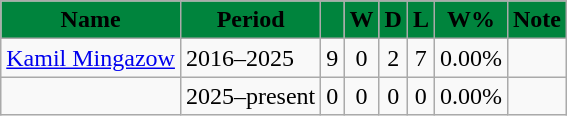<table class="wikitable">
<tr>
<th style="background-color:#00843D;"><span>Name</span></th>
<th style="background-color:#00843D;"><span>Period</span></th>
<th style="background-color:#00843D;"><span></span></th>
<th style="background-color:#00843D;"><span>W</span></th>
<th style="background-color:#00843D;"><span>D</span></th>
<th style="background-color:#00843D;"><span>L</span></th>
<th style="background-color:#00843D;"><span>W%</span></th>
<th style="background-color:#00843D;"><span>Note</span></th>
</tr>
<tr>
<td> <a href='#'>Kamil Mingazow</a></td>
<td>2016–2025</td>
<td align="center">9</td>
<td align="center">0</td>
<td align="center">2</td>
<td align="center">7</td>
<td align="center">0.00%</td>
<td align="center"></td>
</tr>
<tr>
<td> </td>
<td>2025–present</td>
<td align="center">0</td>
<td align="center">0</td>
<td align="center">0</td>
<td align="center">0</td>
<td align="center">0.00%</td>
<td align="center"></td>
</tr>
</table>
